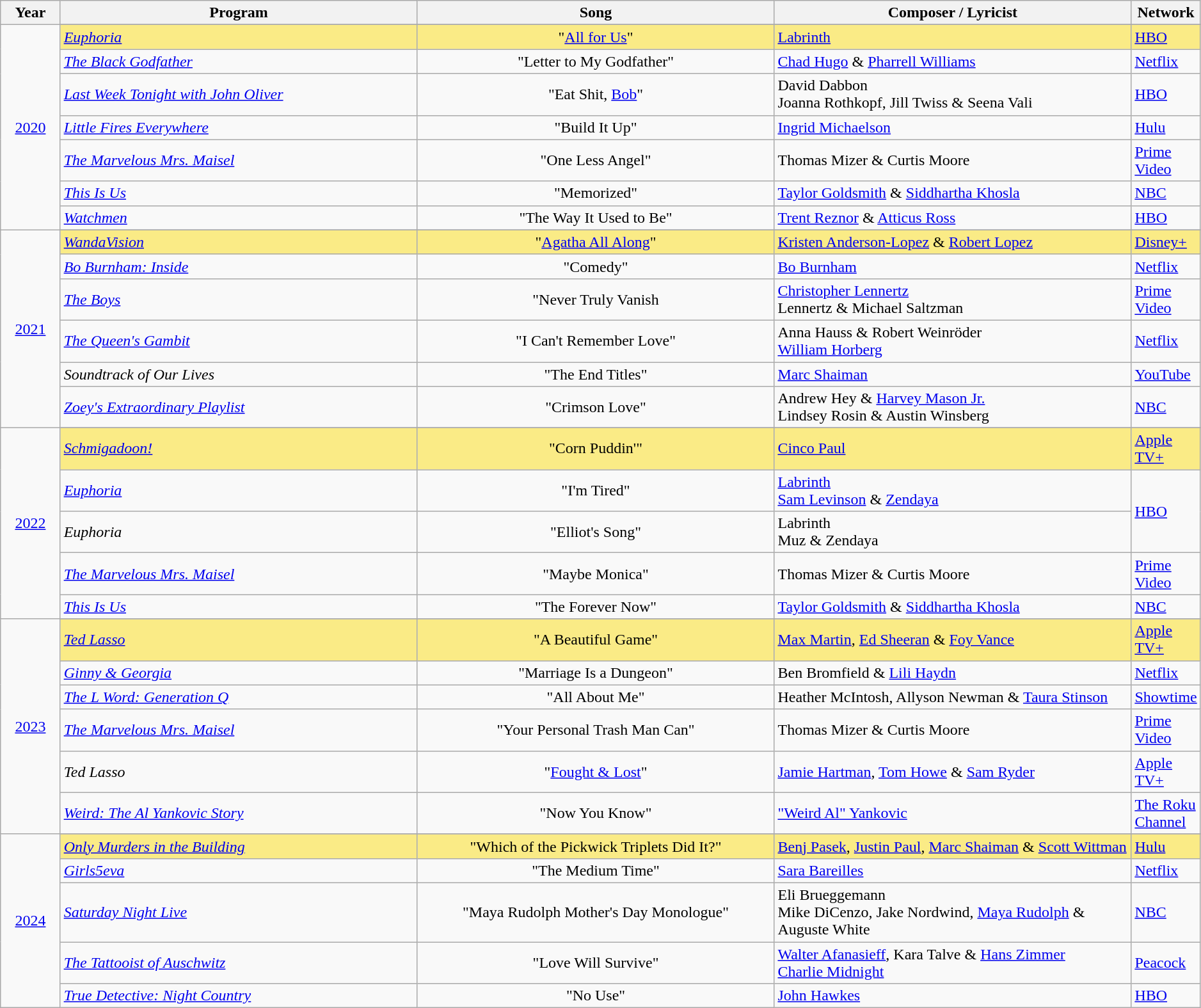<table class="wikitable" style="width:99%;" cellpadding="5">
<tr>
<th width="5%">Year</th>
<th width="30%">Program</th>
<th width="30%">Song</th>
<th width="30%">Composer / Lyricist</th>
<th width="5%">Network</th>
</tr>
<tr>
<td rowspan=8 align=center><a href='#'>2020</a><br></td>
</tr>
<tr style="background:#FAEB86;">
<td><em><a href='#'>Euphoria</a></em><br></td>
<td align=center>"<a href='#'>All for Us</a>"</td>
<td><a href='#'>Labrinth</a> </td>
<td><a href='#'>HBO</a></td>
</tr>
<tr>
<td><em><a href='#'>The Black Godfather</a></em></td>
<td align=center>"Letter to My Godfather"</td>
<td><a href='#'>Chad Hugo</a> & <a href='#'>Pharrell Williams</a> </td>
<td><a href='#'>Netflix</a></td>
</tr>
<tr>
<td><em><a href='#'>Last Week Tonight with John Oliver</a></em> <br> </td>
<td align=center>"Eat Shit, <a href='#'>Bob</a>"</td>
<td>David Dabbon <br>Joanna Rothkopf, Jill Twiss & Seena Vali </td>
<td><a href='#'>HBO</a></td>
</tr>
<tr>
<td><em><a href='#'>Little Fires Everywhere</a></em> <br> </td>
<td align=center>"Build It Up"</td>
<td><a href='#'>Ingrid Michaelson</a> </td>
<td><a href='#'>Hulu</a></td>
</tr>
<tr>
<td><em><a href='#'>The Marvelous Mrs. Maisel</a></em> <br> </td>
<td align=center>"One Less Angel"</td>
<td>Thomas Mizer & Curtis Moore </td>
<td><a href='#'>Prime Video</a></td>
</tr>
<tr>
<td><em><a href='#'>This Is Us</a></em> <br> </td>
<td align=center>"Memorized"</td>
<td><a href='#'>Taylor Goldsmith</a> & <a href='#'>Siddhartha Khosla</a> </td>
<td><a href='#'>NBC</a></td>
</tr>
<tr>
<td><em><a href='#'>Watchmen</a></em> <br> </td>
<td align=center>"The Way It Used to Be"</td>
<td><a href='#'>Trent Reznor</a> & <a href='#'>Atticus Ross</a> </td>
<td><a href='#'>HBO</a></td>
</tr>
<tr>
<td rowspan=7 align=center><a href='#'>2021</a><br></td>
</tr>
<tr style="background:#FAEB86;">
<td><em><a href='#'>WandaVision</a></em> <br> </td>
<td align=center>"<a href='#'>Agatha All Along</a>"</td>
<td><a href='#'>Kristen Anderson-Lopez</a> & <a href='#'>Robert Lopez</a> </td>
<td><a href='#'>Disney+</a></td>
</tr>
<tr>
<td><em><a href='#'>Bo Burnham: Inside</a></em></td>
<td align=center>"Comedy"</td>
<td><a href='#'>Bo Burnham</a> </td>
<td><a href='#'>Netflix</a></td>
</tr>
<tr>
<td><em><a href='#'>The Boys</a></em> <br> </td>
<td align=center>"Never Truly Vanish</td>
<td><a href='#'>Christopher Lennertz</a> <br>Lennertz & Michael Saltzman </td>
<td><a href='#'>Prime Video</a></td>
</tr>
<tr>
<td><em><a href='#'>The Queen's Gambit</a></em> <br> </td>
<td align=center>"I Can't Remember Love"</td>
<td>Anna Hauss & Robert Weinröder <br><a href='#'>William Horberg</a> </td>
<td><a href='#'>Netflix</a></td>
</tr>
<tr>
<td><em>Soundtrack of Our Lives</em></td>
<td align=center>"The End Titles"</td>
<td><a href='#'>Marc Shaiman</a> </td>
<td><a href='#'>YouTube</a></td>
</tr>
<tr>
<td><em><a href='#'>Zoey's Extraordinary Playlist</a></em> <br> </td>
<td align=center>"Crimson Love"</td>
<td>Andrew Hey & <a href='#'>Harvey Mason Jr.</a> <br>Lindsey Rosin & Austin Winsberg </td>
<td><a href='#'>NBC</a></td>
</tr>
<tr>
<td rowspan=6 align=center><a href='#'>2022</a><br></td>
</tr>
<tr style="background:#FAEB86;">
<td><em><a href='#'>Schmigadoon!</a></em> <br> </td>
<td align=center>"Corn Puddin'"</td>
<td><a href='#'>Cinco Paul</a> </td>
<td><a href='#'>Apple TV+</a></td>
</tr>
<tr>
<td><em><a href='#'>Euphoria</a></em><br></td>
<td align=center>"I'm Tired"</td>
<td><a href='#'>Labrinth</a> <br><a href='#'>Sam Levinson</a> & <a href='#'>Zendaya</a> </td>
<td rowspan="2"><a href='#'>HBO</a></td>
</tr>
<tr>
<td><em>Euphoria</em><br></td>
<td align=center>"Elliot's Song"</td>
<td>Labrinth <br>Muz & Zendaya </td>
</tr>
<tr>
<td><em><a href='#'>The Marvelous Mrs. Maisel</a></em> <br> </td>
<td align=center>"Maybe Monica"</td>
<td>Thomas Mizer & Curtis Moore </td>
<td><a href='#'>Prime Video</a></td>
</tr>
<tr>
<td><em><a href='#'>This Is Us</a></em> <br> </td>
<td align=center>"The Forever Now"</td>
<td><a href='#'>Taylor Goldsmith</a> & <a href='#'>Siddhartha Khosla</a> </td>
<td><a href='#'>NBC</a></td>
</tr>
<tr>
<td rowspan=7 align=center><a href='#'>2023</a><br></td>
</tr>
<tr style="background:#FAEB86;">
<td><em><a href='#'>Ted Lasso</a></em> <br> </td>
<td align=center>"A Beautiful Game"</td>
<td><a href='#'>Max Martin</a>, <a href='#'>Ed Sheeran</a> & <a href='#'>Foy Vance</a> </td>
<td><a href='#'>Apple TV+</a></td>
</tr>
<tr>
<td><em><a href='#'>Ginny & Georgia</a></em> <br> </td>
<td align=center>"Marriage Is a Dungeon"</td>
<td>Ben Bromfield & <a href='#'>Lili Haydn</a> </td>
<td><a href='#'>Netflix</a></td>
</tr>
<tr>
<td><em><a href='#'>The L Word: Generation Q</a></em> <br> </td>
<td align=center>"All About Me"</td>
<td>Heather McIntosh, Allyson Newman & <a href='#'>Taura Stinson</a> </td>
<td><a href='#'>Showtime</a></td>
</tr>
<tr>
<td><em><a href='#'>The Marvelous Mrs. Maisel</a></em> <br> </td>
<td align=center>"Your Personal Trash Man Can"</td>
<td>Thomas Mizer & Curtis Moore </td>
<td><a href='#'>Prime Video</a></td>
</tr>
<tr>
<td><em>Ted Lasso</em> <br> </td>
<td align=center>"<a href='#'>Fought & Lost</a>"</td>
<td><a href='#'>Jamie Hartman</a>, <a href='#'>Tom Howe</a> & <a href='#'>Sam Ryder</a> </td>
<td><a href='#'>Apple TV+</a></td>
</tr>
<tr>
<td><em><a href='#'>Weird: The Al Yankovic Story</a></em></td>
<td align=center>"Now You Know"</td>
<td><a href='#'>"Weird Al" Yankovic</a> </td>
<td><a href='#'>The Roku Channel</a></td>
</tr>
<tr>
<td rowspan=6 align=center><a href='#'>2024</a><br></td>
</tr>
<tr style="background:#FAEB86;">
<td><em><a href='#'>Only Murders in the Building</a></em> <br> </td>
<td align=center>"Which of the Pickwick Triplets Did It?"</td>
<td><a href='#'>Benj Pasek</a>, <a href='#'>Justin Paul</a>, <a href='#'>Marc Shaiman</a> & <a href='#'>Scott Wittman</a> </td>
<td><a href='#'>Hulu</a></td>
</tr>
<tr>
<td><em><a href='#'>Girls5eva</a></em> <br> </td>
<td align=center>"The Medium Time"</td>
<td><a href='#'>Sara Bareilles</a> </td>
<td><a href='#'>Netflix</a></td>
</tr>
<tr>
<td><em><a href='#'>Saturday Night Live</a></em> <br> </td>
<td align=center>"Maya Rudolph Mother's Day Monologue"</td>
<td>Eli Brueggemann <br>Mike DiCenzo, Jake Nordwind, <a href='#'>Maya Rudolph</a> & Auguste White </td>
<td><a href='#'>NBC</a></td>
</tr>
<tr>
<td><em><a href='#'>The Tattooist of Auschwitz</a></em> <br> </td>
<td align=center>"Love Will Survive"</td>
<td><a href='#'>Walter Afanasieff</a>, Kara Talve & <a href='#'>Hans Zimmer</a> <br><a href='#'>Charlie Midnight</a> </td>
<td><a href='#'>Peacock</a></td>
</tr>
<tr>
<td><em><a href='#'>True Detective: Night Country</a></em> <br> </td>
<td align=center>"No Use"</td>
<td><a href='#'>John Hawkes</a> </td>
<td><a href='#'>HBO</a></td>
</tr>
</table>
